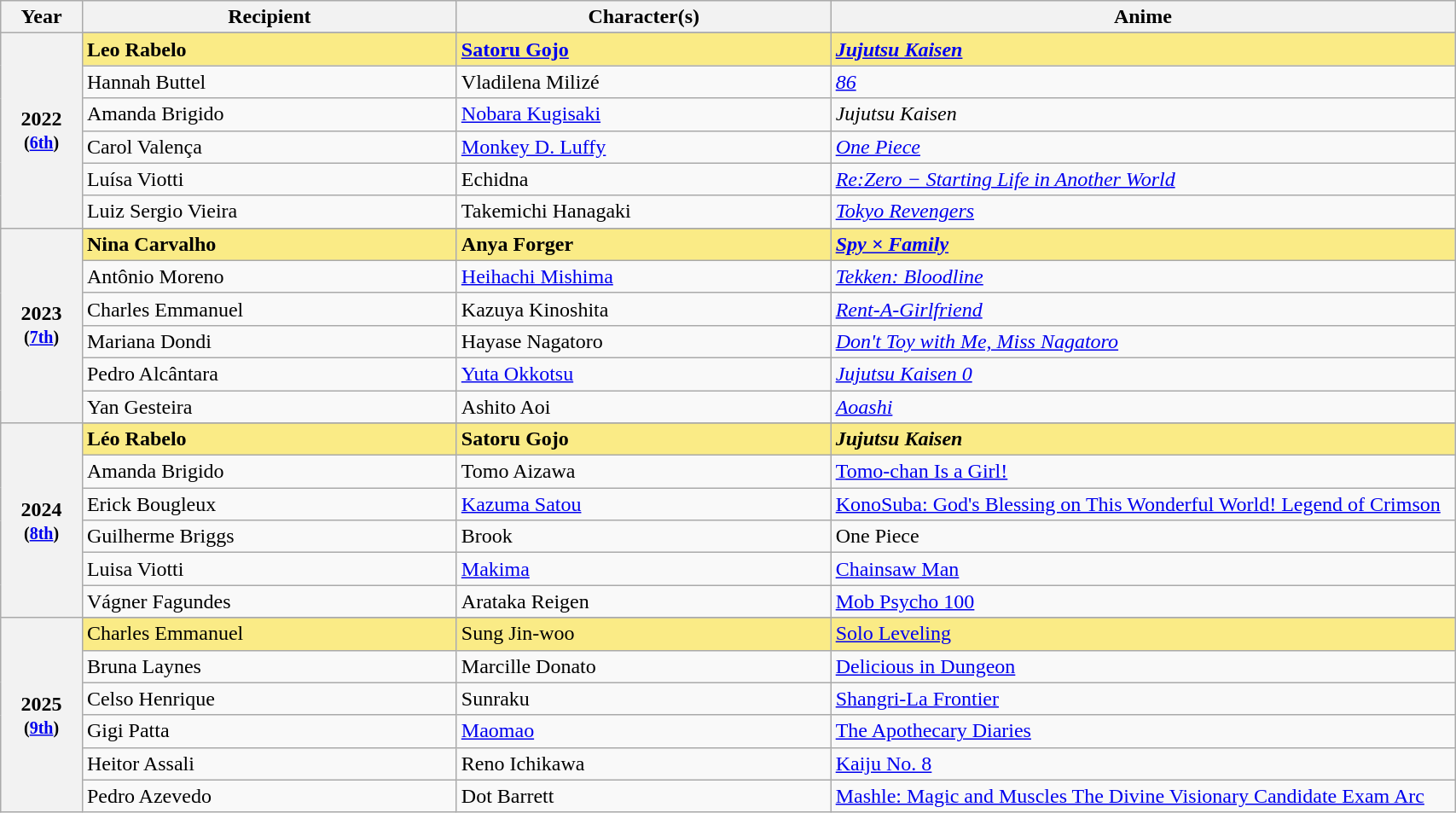<table class="wikitable" style="width:90%;">
<tr>
<th style="width:3%;">Year</th>
<th style="width:15%;">Recipient</th>
<th style="width:15%;">Character(s)</th>
<th style="width:25%;">Anime</th>
</tr>
<tr>
<th rowspan="7" style="text-align:center;">2022 <br><small>(<a href='#'>6th</a>)</small><br></th>
</tr>
<tr style="background:#FAEB86;">
<td><strong>Leo Rabelo</strong></td>
<td><strong><a href='#'>Satoru Gojo</a></strong></td>
<td><strong><em><a href='#'>Jujutsu Kaisen</a></em></strong></td>
</tr>
<tr>
<td>Hannah Buttel</td>
<td>Vladilena Milizé</td>
<td><em><a href='#'>86</a></em></td>
</tr>
<tr>
<td>Amanda Brigido</td>
<td><a href='#'>Nobara Kugisaki</a></td>
<td><em>Jujutsu Kaisen</em></td>
</tr>
<tr>
<td>Carol Valença</td>
<td><a href='#'>Monkey D. Luffy</a></td>
<td><em><a href='#'>One Piece</a></em></td>
</tr>
<tr>
<td>Luísa Viotti</td>
<td>Echidna</td>
<td><em><a href='#'>Re:Zero − Starting Life in Another World</a></em> </td>
</tr>
<tr>
<td>Luiz Sergio Vieira</td>
<td>Takemichi Hanagaki</td>
<td><em><a href='#'>Tokyo Revengers</a></em></td>
</tr>
<tr>
<th rowspan="7" style="text-align:center;">2023 <br><small>(<a href='#'>7th</a>)</small><br></th>
</tr>
<tr style="background:#FAEB86;">
<td><strong>Nina Carvalho</strong></td>
<td><strong>Anya Forger</strong></td>
<td><strong><em><a href='#'>Spy × Family</a></em></strong></td>
</tr>
<tr>
<td>Antônio Moreno</td>
<td><a href='#'>Heihachi Mishima</a></td>
<td><em><a href='#'>Tekken: Bloodline</a></em></td>
</tr>
<tr>
<td>Charles Emmanuel</td>
<td>Kazuya Kinoshita</td>
<td><em><a href='#'>Rent-A-Girlfriend</a></em> </td>
</tr>
<tr>
<td>Mariana Dondi</td>
<td>Hayase Nagatoro</td>
<td><em><a href='#'>Don't Toy with Me, Miss Nagatoro</a></em></td>
</tr>
<tr>
<td>Pedro Alcântara</td>
<td><a href='#'>Yuta Okkotsu</a></td>
<td><em><a href='#'>Jujutsu Kaisen 0</a></em></td>
</tr>
<tr>
<td>Yan Gesteira</td>
<td>Ashito Aoi</td>
<td><em><a href='#'>Aoashi</a></em></td>
</tr>
<tr>
<th rowspan="7" style="text-align:center;">2024 <br><small>(<a href='#'>8th</a>)</small><br></th>
</tr>
<tr style="background:#FAEB86;">
<td><strong>Léo Rabelo</strong></td>
<td><strong>Satoru Gojo</strong></td>
<td><strong><em>Jujutsu Kaisen<em> <strong></td>
</tr>
<tr>
<td>Amanda Brigido</td>
<td>Tomo Aizawa</td>
<td></em><a href='#'>Tomo-chan Is a Girl!</a><em></td>
</tr>
<tr>
<td>Erick Bougleux</td>
<td><a href='#'>Kazuma Satou</a></td>
<td></em><a href='#'>KonoSuba: God's Blessing on This Wonderful World! Legend of Crimson</a><em></td>
</tr>
<tr>
<td>Guilherme Briggs</td>
<td>Brook</td>
<td></em>One Piece<em></td>
</tr>
<tr>
<td>Luisa Viotti</td>
<td><a href='#'>Makima</a></td>
<td></em><a href='#'>Chainsaw Man</a><em></td>
</tr>
<tr>
<td>Vágner Fagundes</td>
<td>Arataka Reigen</td>
<td></em><a href='#'>Mob Psycho 100</a><em> </td>
</tr>
<tr>
<th rowspan="7" style="text-align:center;">2025 <br><small>(<a href='#'>9th</a>)</small><br></th>
</tr>
<tr style="background:#FAEB86;">
<td></strong>Charles Emmanuel<strong></td>
<td></strong>Sung Jin-woo<strong></td>
<td></em></strong><a href='#'>Solo Leveling</a><strong><em></td>
</tr>
<tr>
<td>Bruna Laynes</td>
<td>Marcille Donato</td>
<td></em><a href='#'>Delicious in Dungeon</a><em></td>
</tr>
<tr>
<td>Celso Henrique</td>
<td>Sunraku</td>
<td></em><a href='#'>Shangri-La Frontier</a><em> </td>
</tr>
<tr>
<td>Gigi Patta</td>
<td><a href='#'>Maomao</a></td>
<td></em><a href='#'>The Apothecary Diaries</a><em></td>
</tr>
<tr>
<td>Heitor Assali</td>
<td>Reno Ichikawa</td>
<td></em><a href='#'>Kaiju No. 8</a><em></td>
</tr>
<tr>
<td>Pedro Azevedo</td>
<td>Dot Barrett</td>
<td></em><a href='#'>Mashle: Magic and Muscles The Divine Visionary Candidate Exam Arc</a><em> </td>
</tr>
</table>
